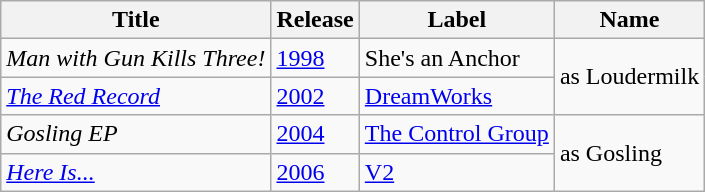<table class="wikitable">
<tr>
<th>Title</th>
<th>Release</th>
<th>Label</th>
<th>Name</th>
</tr>
<tr>
<td><em>Man with Gun Kills Three!</em></td>
<td><a href='#'>1998</a></td>
<td>She's an Anchor</td>
<td rowspan=2>as Loudermilk</td>
</tr>
<tr>
<td><em><a href='#'>The Red Record</a></em></td>
<td><a href='#'>2002</a></td>
<td><a href='#'>DreamWorks</a></td>
</tr>
<tr>
<td><em>Gosling EP</em></td>
<td><a href='#'>2004</a></td>
<td><a href='#'>The Control Group</a></td>
<td rowspan=2>as Gosling</td>
</tr>
<tr>
<td><em><a href='#'>Here Is...</a></em></td>
<td><a href='#'>2006</a></td>
<td><a href='#'>V2</a></td>
</tr>
</table>
